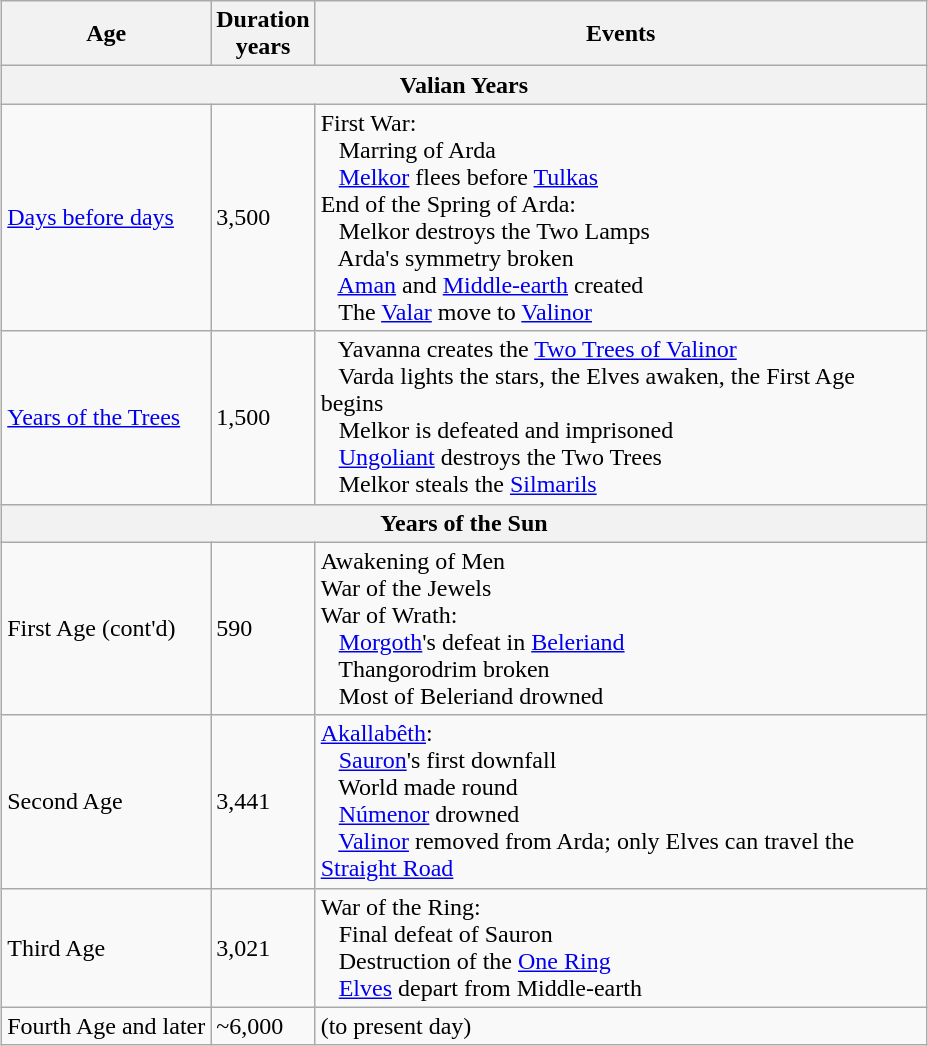<table class="wikitable" style="margin: 1em auto;">
<tr>
<th>Age</th>
<th>Duration<br> years</th>
<th style="width: 400px;">Events</th>
</tr>
<tr>
<th colspan="3">Valian Years</th>
</tr>
<tr>
<td><a href='#'>Days before days</a></td>
<td>3,500</td>
<td>First War:<br>   Marring of Arda<br>   <a href='#'>Melkor</a> flees before <a href='#'>Tulkas</a><br>End of the Spring of Arda:<br>   Melkor destroys the Two Lamps<br>   Arda's symmetry broken<br>   <a href='#'>Aman</a> and <a href='#'>Middle-earth</a> created<br>   The <a href='#'>Valar</a> move to <a href='#'>Valinor</a></td>
</tr>
<tr>
<td><a href='#'>Years of the Trees</a></td>
<td>1,500</td>
<td>   Yavanna creates the <a href='#'>Two Trees of Valinor</a><br>   Varda lights the stars, the Elves awaken, the First Age begins<br>   Melkor is defeated and imprisoned<br>   <a href='#'>Ungoliant</a> destroys the Two Trees<br>   Melkor steals the <a href='#'>Silmarils</a></td>
</tr>
<tr>
<th colspan="10">Years of the Sun</th>
</tr>
<tr>
<td>First Age (cont'd)</td>
<td>590</td>
<td>Awakening of Men <br>War of the Jewels<br>War of Wrath:<br>   <a href='#'>Morgoth</a>'s defeat in <a href='#'>Beleriand</a><br>   Thangorodrim broken <br>   Most of Beleriand drowned</td>
</tr>
<tr>
<td>Second Age</td>
<td>3,441</td>
<td><a href='#'>Akallabêth</a>:<br>   <a href='#'>Sauron</a>'s first downfall<br>   World made round<br>   <a href='#'>Númenor</a> drowned<br>   <a href='#'>Valinor</a> removed from Arda; only Elves can travel the <a href='#'>Straight Road</a></td>
</tr>
<tr>
<td>Third Age</td>
<td>3,021</td>
<td>War of the Ring:<br>   Final defeat of Sauron<br>   Destruction of the <a href='#'>One Ring</a><br>   <a href='#'>Elves</a> depart from Middle-earth</td>
</tr>
<tr>
<td>Fourth Age and later</td>
<td>~6,000</td>
<td>(to present day)</td>
</tr>
</table>
